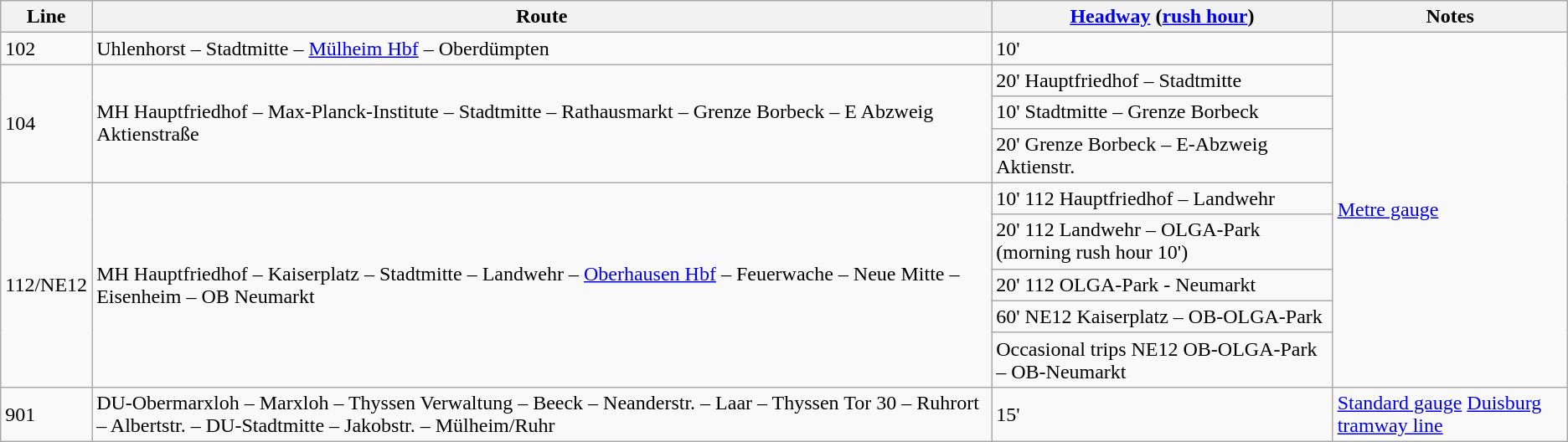<table class="wikitable">
<tr>
<th>Line</th>
<th>Route</th>
<th><a href='#'>Headway</a> (<a href='#'>rush hour</a>)</th>
<th>Notes</th>
</tr>
<tr>
<td>102</td>
<td>Uhlenhorst – Stadtmitte – <a href='#'>Mülheim Hbf</a> – Oberdümpten</td>
<td>10'</td>
<td rowspan="9"><a href='#'>Metre gauge</a></td>
</tr>
<tr>
<td rowspan="3">104</td>
<td rowspan="3">MH Hauptfriedhof – Max-Planck-Institute – Stadtmitte – Rathausmarkt – Grenze Borbeck – E Abzweig Aktienstraße</td>
<td>20' Hauptfriedhof – Stadtmitte</td>
</tr>
<tr>
<td>10' Stadtmitte – Grenze Borbeck</td>
</tr>
<tr>
<td>20' Grenze Borbeck – E-Abzweig Aktienstr.</td>
</tr>
<tr>
<td rowspan="5">112/NE12</td>
<td rowspan="5">MH Hauptfriedhof – Kaiserplatz – Stadtmitte – Landwehr – <a href='#'>Oberhausen Hbf</a> – Feuerwache – Neue Mitte – Eisenheim – OB Neumarkt</td>
<td>10' 112 Hauptfriedhof – Landwehr</td>
</tr>
<tr>
<td>20' 112 Landwehr – OLGA-Park (morning rush hour 10')</td>
</tr>
<tr>
<td>20' 112 OLGA-Park - Neumarkt</td>
</tr>
<tr>
<td>60' NE12 Kaiserplatz – OB-OLGA-Park</td>
</tr>
<tr>
<td>Occasional trips NE12 OB-OLGA-Park – OB-Neumarkt</td>
</tr>
<tr>
<td>901</td>
<td>DU-Obermarxloh – Marxloh – Thyssen Verwaltung – Beeck – Neanderstr. – Laar – Thyssen Tor 30 – Ruhrort – Albertstr. – DU-Stadtmitte – Jakobstr. – Mülheim/Ruhr</td>
<td>15'</td>
<td><a href='#'>Standard gauge</a> <a href='#'>Duisburg tramway line</a></td>
</tr>
</table>
